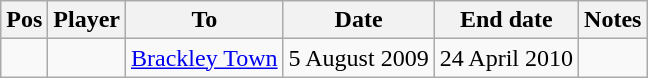<table class="wikitable">
<tr>
<th>Pos</th>
<th>Player</th>
<th>To</th>
<th>Date</th>
<th>End date</th>
<th>Notes</th>
</tr>
<tr --->
<td></td>
<td></td>
<td><a href='#'>Brackley Town</a></td>
<td>5 August 2009</td>
<td>24 April 2010</td>
<td></td>
</tr>
</table>
